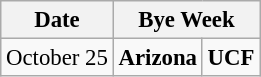<table class="wikitable" style="font-size:95%;">
<tr>
<th>Date</th>
<th colspan="2">Bye Week</th>
</tr>
<tr>
<td>October 25</td>
<td><strong>Arizona</strong></td>
<td><strong>UCF</strong></td>
</tr>
</table>
